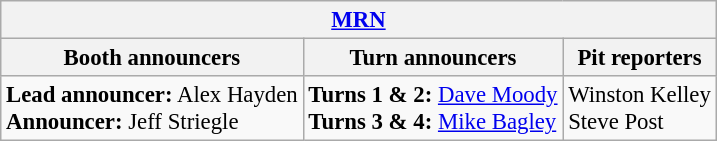<table class="wikitable" style="font-size: 95%">
<tr>
<th colspan="3"><a href='#'>MRN</a></th>
</tr>
<tr>
<th>Booth announcers</th>
<th>Turn announcers</th>
<th>Pit reporters</th>
</tr>
<tr>
<td><strong>Lead announcer:</strong> Alex Hayden<br><strong>Announcer:</strong> Jeff Striegle</td>
<td><strong>Turns 1 & 2:</strong> <a href='#'>Dave Moody</a><br><strong>Turns 3 & 4:</strong> <a href='#'>Mike Bagley</a></td>
<td>Winston Kelley<br>Steve Post</td>
</tr>
</table>
